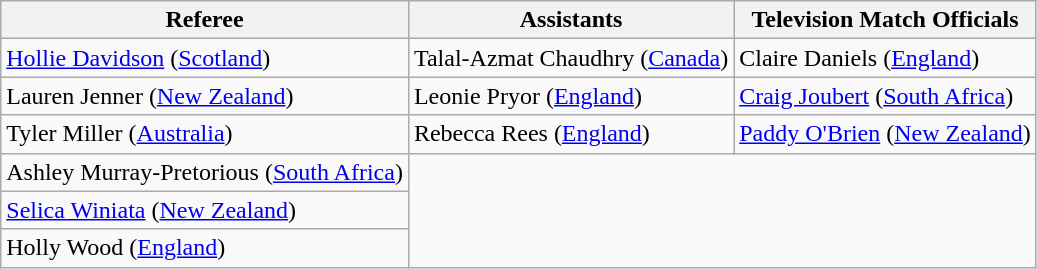<table class="wikitable">
<tr>
<th>Referee</th>
<th>Assistants</th>
<th>Television Match Officials</th>
</tr>
<tr>
<td> <a href='#'>Hollie Davidson</a> (<a href='#'>Scotland</a>)</td>
<td> Talal-Azmat Chaudhry (<a href='#'>Canada</a>)</td>
<td> Claire Daniels (<a href='#'>England</a>)</td>
</tr>
<tr>
<td> Lauren Jenner (<a href='#'>New Zealand</a>)</td>
<td> Leonie Pryor (<a href='#'>England</a>)</td>
<td> <a href='#'>Craig Joubert</a> (<a href='#'>South Africa</a>)</td>
</tr>
<tr>
<td> Tyler Miller (<a href='#'>Australia</a>)</td>
<td> Rebecca Rees (<a href='#'>England</a>)</td>
<td> <a href='#'>Paddy O'Brien</a> (<a href='#'>New Zealand</a>)</td>
</tr>
<tr>
<td> Ashley Murray-Pretorious (<a href='#'>South Africa</a>)</td>
</tr>
<tr>
<td> <a href='#'>Selica Winiata</a> (<a href='#'>New Zealand</a>)</td>
</tr>
<tr>
<td> Holly Wood (<a href='#'>England</a>)</td>
</tr>
</table>
